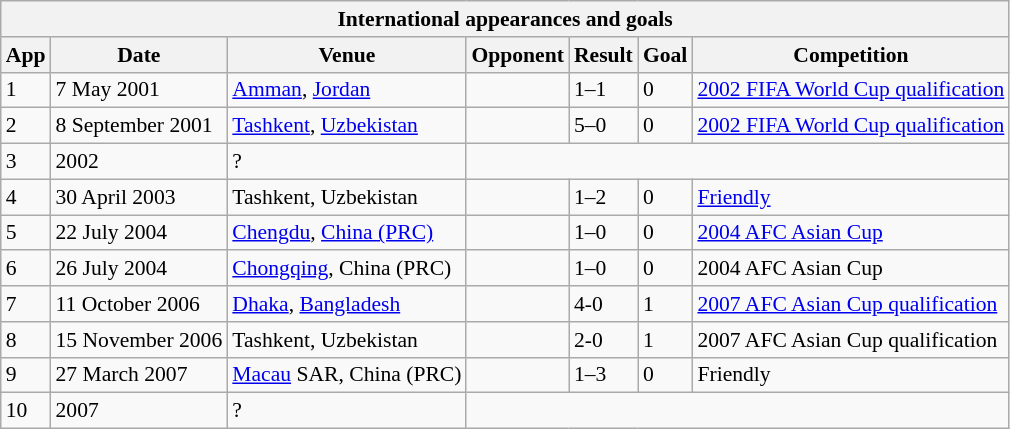<table class="wikitable collapsible collapsed " style="font-size:90%">
<tr>
<th colspan="7"><strong>International appearances and goals</strong></th>
</tr>
<tr>
<th>App</th>
<th>Date</th>
<th>Venue</th>
<th>Opponent</th>
<th>Result</th>
<th>Goal</th>
<th>Competition</th>
</tr>
<tr>
<td>1</td>
<td>7 May 2001</td>
<td><a href='#'>Amman</a>, <a href='#'>Jordan</a></td>
<td></td>
<td>1–1</td>
<td>0</td>
<td><a href='#'>2002 FIFA World Cup qualification</a></td>
</tr>
<tr>
<td>2</td>
<td>8 September 2001</td>
<td><a href='#'>Tashkent</a>, <a href='#'>Uzbekistan</a></td>
<td></td>
<td>5–0</td>
<td>0</td>
<td><a href='#'>2002 FIFA World Cup qualification</a></td>
</tr>
<tr>
<td>3</td>
<td>2002</td>
<td>?</td>
</tr>
<tr>
<td>4</td>
<td>30 April 2003</td>
<td>Tashkent, Uzbekistan</td>
<td></td>
<td>1–2</td>
<td>0</td>
<td><a href='#'>Friendly</a></td>
</tr>
<tr>
<td>5</td>
<td>22 July 2004</td>
<td><a href='#'>Chengdu</a>, <a href='#'>China (PRC)</a></td>
<td></td>
<td>1–0</td>
<td>0</td>
<td><a href='#'>2004 AFC Asian Cup</a></td>
</tr>
<tr>
<td>6</td>
<td>26 July 2004</td>
<td><a href='#'>Chongqing</a>, China (PRC)</td>
<td></td>
<td>1–0</td>
<td>0</td>
<td>2004 AFC Asian Cup</td>
</tr>
<tr>
<td>7</td>
<td>11 October 2006</td>
<td><a href='#'>Dhaka</a>, <a href='#'>Bangladesh</a></td>
<td></td>
<td>4-0</td>
<td>1</td>
<td><a href='#'>2007 AFC Asian Cup qualification</a></td>
</tr>
<tr>
<td>8</td>
<td>15 November 2006</td>
<td>Tashkent, Uzbekistan</td>
<td></td>
<td>2-0</td>
<td>1</td>
<td>2007 AFC Asian Cup qualification</td>
</tr>
<tr>
<td>9</td>
<td>27 March 2007</td>
<td><a href='#'>Macau</a> SAR, China (PRC) </td>
<td></td>
<td>1–3</td>
<td>0</td>
<td>Friendly</td>
</tr>
<tr>
<td>10</td>
<td>2007</td>
<td>?</td>
</tr>
</table>
